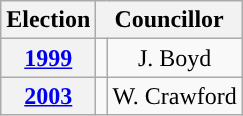<table class="wikitable" style="text-align:center">
<tr>
<th>Election</th>
<th colspan=2>Councillor</th>
</tr>
<tr>
<th><a href='#'>1999</a></th>
<td style="background-color: "></td>
<td>J. Boyd</td>
</tr>
<tr>
<th><a href='#'>2003</a></th>
<td style="background-color: "></td>
<td>W. Crawford</td>
</tr>
</table>
